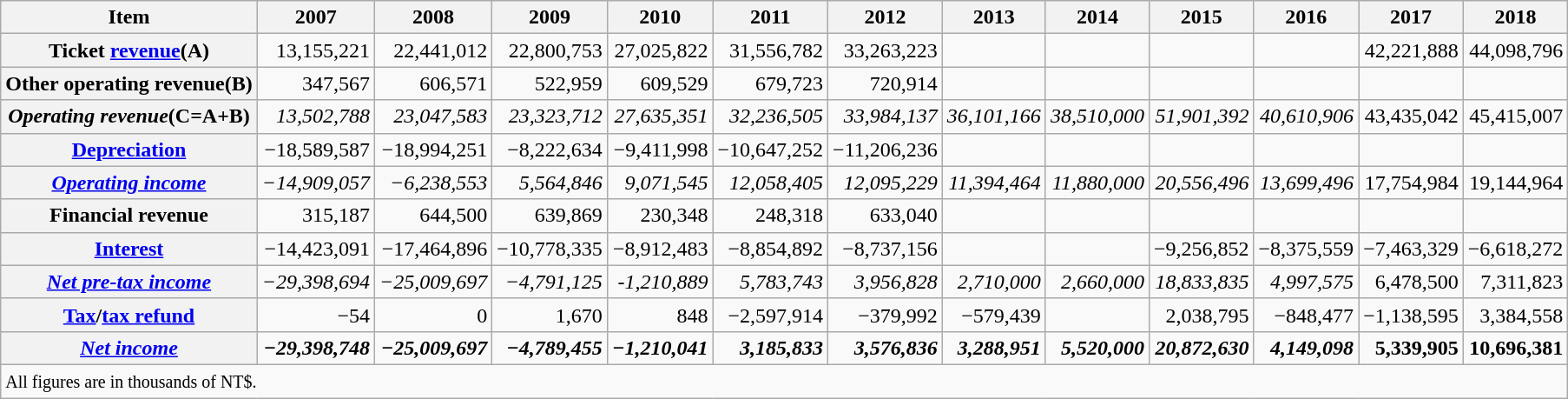<table class="wikitable plainrowheaders" style=" text-align: right;">
<tr>
<th>Item</th>
<th scope="col">2007</th>
<th scope="col">2008</th>
<th scope="col">2009</th>
<th scope="col">2010</th>
<th scope="col">2011</th>
<th scope="col">2012</th>
<th>2013</th>
<th>2014</th>
<th>2015</th>
<th>2016</th>
<th>2017</th>
<th>2018</th>
</tr>
<tr>
<th scope="row">Ticket <a href='#'>revenue</a>(A)</th>
<td>13,155,221</td>
<td>22,441,012</td>
<td>22,800,753</td>
<td>27,025,822</td>
<td>31,556,782</td>
<td>33,263,223</td>
<td></td>
<td></td>
<td></td>
<td></td>
<td>42,221,888</td>
<td>44,098,796</td>
</tr>
<tr>
<th scope="row">Other operating revenue(B)</th>
<td>347,567</td>
<td>606,571</td>
<td>522,959</td>
<td>609,529</td>
<td>679,723</td>
<td>720,914</td>
<td></td>
<td></td>
<td></td>
<td></td>
<td></td>
<td></td>
</tr>
<tr>
<th scope="row"><em>Operating revenue</em>(C=A+B)</th>
<td><em>13,502,788</em></td>
<td><em>23,047,583</em></td>
<td><em>23,323,712</em></td>
<td><em>27,635,351</em></td>
<td><em>32,236,505</em></td>
<td><em>33,984,137</em></td>
<td><em>36,101,166</em></td>
<td><em>38,510,000</em></td>
<td><em>51,901,392</em></td>
<td><em>40,610,906</em></td>
<td>43,435,042</td>
<td>45,415,007</td>
</tr>
<tr>
<th scope="row"><a href='#'>Depreciation</a></th>
<td>−18,589,587</td>
<td>−18,994,251</td>
<td>−8,222,634</td>
<td>−9,411,998</td>
<td>−10,647,252</td>
<td>−11,206,236</td>
<td></td>
<td></td>
<td></td>
<td></td>
<td></td>
<td></td>
</tr>
<tr>
<th scope="row"><em><a href='#'>Operating income</a></em></th>
<td><em>−14,909,057</em></td>
<td><em>−6,238,553</em></td>
<td><em>5,564,846</em></td>
<td><em>9,071,545</em></td>
<td><em>12,058,405</em></td>
<td><em>12,095,229</em></td>
<td><em>11,394,464</em></td>
<td><em>11,880,000</em></td>
<td><em>20,556,496</em></td>
<td><em>13,699,496</em></td>
<td>17,754,984</td>
<td>19,144,964</td>
</tr>
<tr>
<th scope="row">Financial revenue</th>
<td>315,187</td>
<td>644,500</td>
<td>639,869</td>
<td>230,348</td>
<td>248,318</td>
<td>633,040</td>
<td></td>
<td></td>
<td></td>
<td></td>
<td></td>
<td></td>
</tr>
<tr>
<th scope="row"><a href='#'>Interest</a></th>
<td>−14,423,091</td>
<td>−17,464,896</td>
<td>−10,778,335</td>
<td>−8,912,483</td>
<td>−8,854,892</td>
<td>−8,737,156</td>
<td></td>
<td></td>
<td>−9,256,852</td>
<td>−8,375,559</td>
<td>−7,463,329</td>
<td>−6,618,272</td>
</tr>
<tr>
<th scope="row"><em><a href='#'>Net pre-tax income</a></em></th>
<td><em>−29,398,694</em></td>
<td><em>−25,009,697</em></td>
<td><em>−4,791,125</em></td>
<td><em>-1,210,889</em></td>
<td><em>5,783,743</em></td>
<td><em>3,956,828</em></td>
<td><em>2,710,000</em></td>
<td><em>2,660,000</em></td>
<td><em>18,833,835</em></td>
<td><em>4,997,575</em></td>
<td>6,478,500</td>
<td>7,311,823</td>
</tr>
<tr>
<th scope="row"><a href='#'>Tax</a>/<a href='#'>tax refund</a></th>
<td>−54</td>
<td>0</td>
<td>1,670</td>
<td>848</td>
<td>−2,597,914</td>
<td>−379,992</td>
<td>−579,439</td>
<td></td>
<td>2,038,795</td>
<td>−848,477</td>
<td>−1,138,595</td>
<td>3,384,558</td>
</tr>
<tr>
<th scope="row"><em><a href='#'>Net income</a></em></th>
<td><strong><em>−29,398,748</em></strong></td>
<td><strong><em>−25,009,697</em></strong></td>
<td><strong><em>−4,789,455</em></strong></td>
<td><strong><em>−1,210,041</em></strong></td>
<td><strong><em>3,185,833</em></strong></td>
<td><strong><em>3,576,836</em></strong></td>
<td><strong><em>3,288,951</em></strong></td>
<td><strong><em>5,520,000</em></strong></td>
<td><strong><em>20,872,630</em></strong></td>
<td><strong><em>4,149,098</em></strong></td>
<td><strong>5,339,905</strong></td>
<td><strong>10,696,381</strong></td>
</tr>
<tr>
<td colspan="13" align="left"><small>All figures are in thousands of NT$.</small></td>
</tr>
</table>
